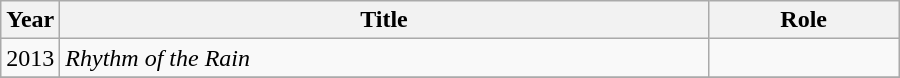<table class="wikitable" style="width:600px">
<tr>
<th width=10>Year</th>
<th>Title</th>
<th>Role</th>
</tr>
<tr>
<td>2013</td>
<td><em>Rhythm of the Rain</em></td>
<td></td>
</tr>
<tr>
</tr>
</table>
